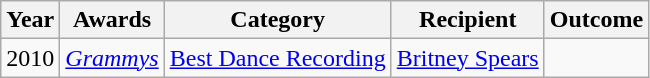<table class="wikitable sortable">
<tr>
<th>Year</th>
<th>Awards</th>
<th>Category</th>
<th>Recipient</th>
<th>Outcome</th>
</tr>
<tr>
<td rowspan="4">2010</td>
<td rowspan="2"><em><a href='#'> Grammys</a></em></td>
<td><a href='#'>Best Dance Recording</a></td>
<td><a href='#'>Britney Spears</a></td>
<td></td>
</tr>
</table>
